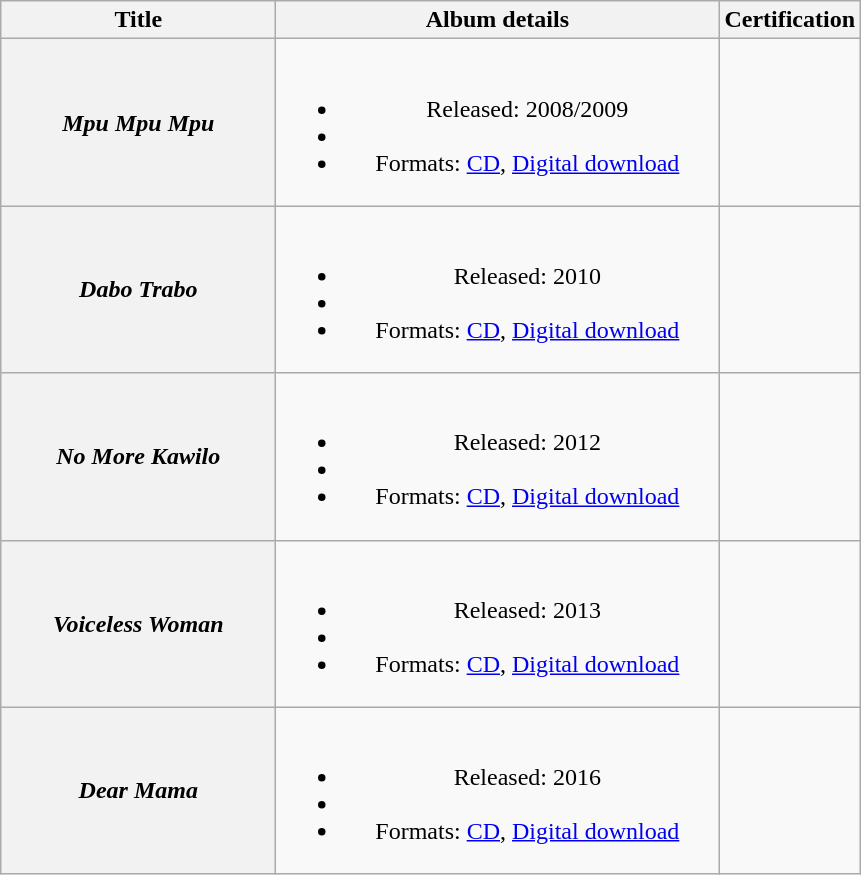<table class="wikitable plainrowheaders" style="text-align:center;">
<tr>
<th scope="col" style="width:11em;">Title</th>
<th scope="col" style="width:18em;">Album details</th>
<th>Certification</th>
</tr>
<tr>
<th scope="row"><em>Mpu Mpu Mpu</em></th>
<td><br><ul><li>Released: 2008/2009</li><li></li><li>Formats: <a href='#'>CD</a>, <a href='#'>Digital download</a></li></ul></td>
<td></td>
</tr>
<tr>
<th scope="row"><em>Dabo Trabo</em></th>
<td><br><ul><li>Released: 2010</li><li></li><li>Formats: <a href='#'>CD</a>, <a href='#'>Digital download</a></li></ul></td>
<td></td>
</tr>
<tr>
<th scope="row"><em>No More Kawilo</em></th>
<td><br><ul><li>Released: 2012</li><li></li><li>Formats: <a href='#'>CD</a>, <a href='#'>Digital download</a></li></ul></td>
<td></td>
</tr>
<tr>
<th scope="row"><em>Voiceless Woman</em></th>
<td><br><ul><li>Released: 2013</li><li></li><li>Formats: <a href='#'>CD</a>, <a href='#'>Digital download</a></li></ul></td>
<td></td>
</tr>
<tr>
<th scope="row"><em>Dear Mama</em></th>
<td><br><ul><li>Released: 2016</li><li></li><li>Formats: <a href='#'>CD</a>, <a href='#'>Digital download</a></li></ul></td>
<td></td>
</tr>
</table>
